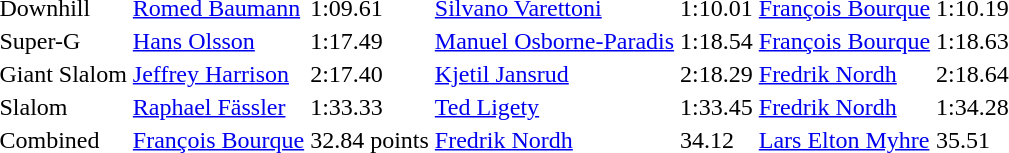<table>
<tr>
<td>Downhill</td>
<td><a href='#'>Romed Baumann</a><br></td>
<td>1:09.61</td>
<td><a href='#'>Silvano Varettoni</a><br></td>
<td>1:10.01</td>
<td><a href='#'>François Bourque</a><br></td>
<td>1:10.19</td>
</tr>
<tr>
<td>Super-G</td>
<td><a href='#'>Hans Olsson</a><br></td>
<td>1:17.49</td>
<td><a href='#'>Manuel Osborne-Paradis</a><br></td>
<td>1:18.54</td>
<td><a href='#'>François Bourque</a><br></td>
<td>1:18.63</td>
</tr>
<tr>
<td>Giant Slalom</td>
<td><a href='#'>Jeffrey Harrison</a><br></td>
<td>2:17.40</td>
<td><a href='#'>Kjetil Jansrud</a><br></td>
<td>2:18.29</td>
<td><a href='#'>Fredrik Nordh</a><br></td>
<td>2:18.64</td>
</tr>
<tr>
<td>Slalom</td>
<td><a href='#'>Raphael Fässler</a><br></td>
<td>1:33.33</td>
<td><a href='#'>Ted Ligety</a><br></td>
<td>1:33.45</td>
<td><a href='#'>Fredrik Nordh</a><br></td>
<td>1:34.28</td>
</tr>
<tr>
<td>Combined</td>
<td><a href='#'>François Bourque</a><br></td>
<td>32.84 points</td>
<td><a href='#'>Fredrik Nordh</a><br></td>
<td>34.12</td>
<td><a href='#'>Lars Elton Myhre</a><br></td>
<td>35.51</td>
</tr>
</table>
